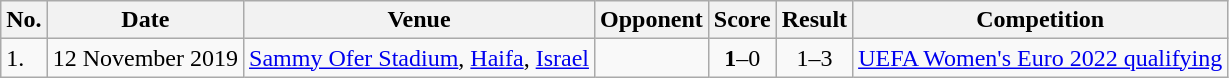<table class="wikitable">
<tr>
<th>No.</th>
<th>Date</th>
<th>Venue</th>
<th>Opponent</th>
<th>Score</th>
<th>Result</th>
<th>Competition</th>
</tr>
<tr>
<td>1.</td>
<td>12 November 2019</td>
<td><a href='#'>Sammy Ofer Stadium</a>, <a href='#'>Haifa</a>, <a href='#'>Israel</a></td>
<td></td>
<td align=center><strong>1</strong>–0</td>
<td align=center>1–3</td>
<td><a href='#'>UEFA Women's Euro 2022 qualifying</a></td>
</tr>
</table>
